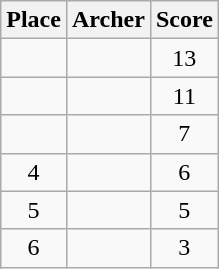<table class=wikitable style="text-align:center">
<tr>
<th>Place</th>
<th>Archer</th>
<th>Score</th>
</tr>
<tr>
<td></td>
<td align=left></td>
<td>13</td>
</tr>
<tr>
<td></td>
<td align=left></td>
<td>11</td>
</tr>
<tr>
<td></td>
<td align=left></td>
<td>7</td>
</tr>
<tr>
<td>4</td>
<td align=left></td>
<td>6</td>
</tr>
<tr>
<td>5</td>
<td align=left></td>
<td>5</td>
</tr>
<tr>
<td>6</td>
<td align=left></td>
<td>3</td>
</tr>
</table>
